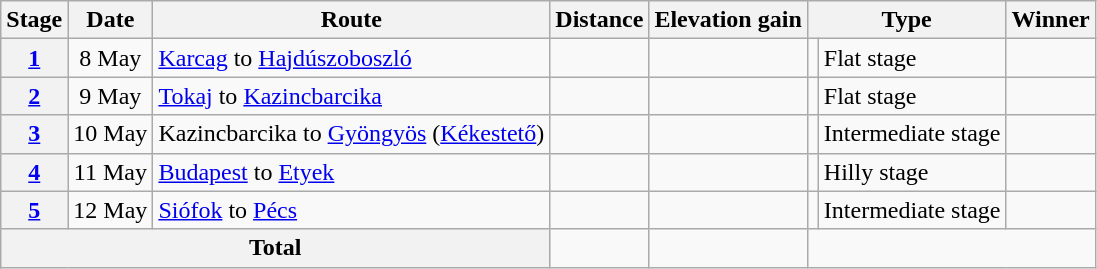<table class="wikitable">
<tr>
<th scope="col">Stage</th>
<th scope="col">Date</th>
<th scope="col">Route</th>
<th scope="col">Distance</th>
<th scope="col">Elevation gain</th>
<th scope="col" colspan="2">Type</th>
<th scope="col">Winner</th>
</tr>
<tr>
<th scope="col"><a href='#'>1</a></th>
<td style="text-align:center;">8 May</td>
<td><a href='#'>Karcag</a> to <a href='#'>Hajdúszoboszló</a></td>
<td style="text-align:center;"></td>
<td style="text-align:center;"></td>
<td></td>
<td>Flat stage</td>
<td></td>
</tr>
<tr>
<th scope="col"><a href='#'>2</a></th>
<td style="text-align:center;">9 May</td>
<td><a href='#'>Tokaj</a> to <a href='#'>Kazincbarcika</a></td>
<td style="text-align:center;"></td>
<td style="text-align:center;"></td>
<td></td>
<td>Flat stage</td>
<td></td>
</tr>
<tr>
<th scope="col"><a href='#'>3</a></th>
<td style="text-align:center;">10 May</td>
<td>Kazincbarcika to <a href='#'>Gyöngyös</a> (<a href='#'>Kékestető</a>)</td>
<td style="text-align:center;"></td>
<td style="text-align:center;"></td>
<td></td>
<td>Intermediate stage</td>
<td></td>
</tr>
<tr>
<th scope="col"><a href='#'>4</a></th>
<td style="text-align:center;">11 May</td>
<td><a href='#'>Budapest</a> to <a href='#'>Etyek</a></td>
<td style="text-align:center;"></td>
<td style="text-align:center;"></td>
<td></td>
<td>Hilly stage</td>
<td></td>
</tr>
<tr>
<th scope="col"><a href='#'>5</a></th>
<td style="text-align:center;">12 May</td>
<td><a href='#'>Siófok</a> to <a href='#'>Pécs</a></td>
<td style="text-align:center;"></td>
<td style="text-align:center;"></td>
<td></td>
<td>Intermediate stage</td>
<td></td>
</tr>
<tr class=sortbottom>
<th colspan="3">Total</th>
<td style="text-align:center"></td>
<td style="text-align:center"></td>
<td colspan="3"></td>
</tr>
</table>
